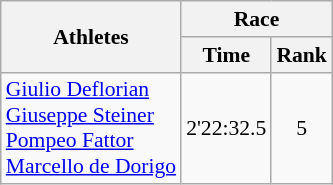<table class="wikitable" border="1" style="font-size:90%">
<tr>
<th rowspan=2>Athletes</th>
<th colspan=2>Race</th>
</tr>
<tr>
<th>Time</th>
<th>Rank</th>
</tr>
<tr>
<td><a href='#'>Giulio Deflorian</a><br><a href='#'>Giuseppe Steiner</a><br><a href='#'>Pompeo Fattor</a><br><a href='#'>Marcello de Dorigo</a></td>
<td align=center>2'22:32.5</td>
<td align=center>5</td>
</tr>
</table>
